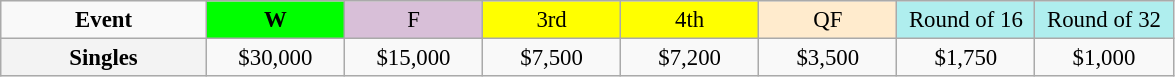<table class=wikitable style=font-size:95%;text-align:center>
<tr>
<td style="width:130px"><strong>Event</strong></td>
<td style="width:85px; background:lime"><strong>W</strong></td>
<td style="width:85px; background:thistle">F</td>
<td style="width:85px; background:#ffff00">3rd</td>
<td style="width:85px; background:#ffff00">4th</td>
<td style="width:85px; background:#ffebcd">QF</td>
<td style="width:85px; background:#afeeee">Round of 16</td>
<td style="width:85px; background:#afeeee">Round of 32</td>
</tr>
<tr>
<th style=background:#f3f3f3>Singles </th>
<td>$30,000</td>
<td>$15,000</td>
<td>$7,500</td>
<td>$7,200</td>
<td>$3,500</td>
<td>$1,750</td>
<td>$1,000</td>
</tr>
</table>
